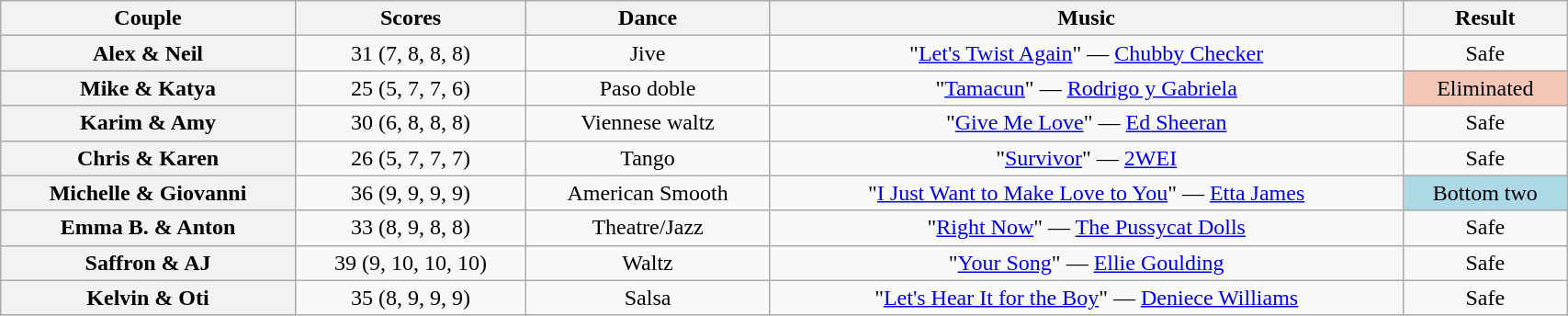<table class="wikitable sortable" style="text-align:center; width: 90%">
<tr>
<th scope="col">Couple</th>
<th scope="col">Scores</th>
<th scope="col" class="unsortable">Dance</th>
<th scope="col" class="unsortable">Music</th>
<th scope="col" class="unsortable">Result</th>
</tr>
<tr>
<th scope="row">Alex & Neil</th>
<td>31 (7, 8, 8, 8)</td>
<td>Jive</td>
<td>"<a href='#'>Let's Twist Again</a>" — <a href='#'>Chubby Checker</a></td>
<td>Safe</td>
</tr>
<tr>
<th scope="row">Mike & Katya</th>
<td>25 (5, 7, 7, 6)</td>
<td>Paso doble</td>
<td>"<a href='#'>Tamacun</a>" — <a href='#'>Rodrigo y Gabriela</a></td>
<td bgcolor="f4c7b8">Eliminated</td>
</tr>
<tr>
<th scope="row">Karim & Amy</th>
<td>30 (6, 8, 8, 8)</td>
<td>Viennese waltz</td>
<td>"<a href='#'>Give Me Love</a>" — <a href='#'>Ed Sheeran</a></td>
<td>Safe</td>
</tr>
<tr>
<th scope="row">Chris & Karen</th>
<td>26 (5, 7, 7, 7)</td>
<td>Tango</td>
<td>"<a href='#'>Survivor</a>" — <a href='#'>2WEI</a></td>
<td>Safe</td>
</tr>
<tr>
<th scope="row">Michelle & Giovanni</th>
<td>36 (9, 9, 9, 9)</td>
<td>American Smooth</td>
<td>"<a href='#'>I Just Want to Make Love to You</a>" — <a href='#'>Etta James</a></td>
<td bgcolor="lightblue">Bottom two</td>
</tr>
<tr>
<th scope="row">Emma B. & Anton</th>
<td>33 (8, 9, 8, 8)</td>
<td>Theatre/Jazz</td>
<td>"<a href='#'>Right Now</a>" — <a href='#'>The Pussycat Dolls</a></td>
<td>Safe</td>
</tr>
<tr>
<th scope="row">Saffron & AJ</th>
<td>39 (9, 10, 10, 10)</td>
<td>Waltz</td>
<td>"<a href='#'>Your Song</a>" — <a href='#'>Ellie Goulding</a></td>
<td>Safe</td>
</tr>
<tr>
<th scope="row">Kelvin & Oti</th>
<td>35 (8, 9, 9, 9)</td>
<td>Salsa</td>
<td>"<a href='#'>Let's Hear It for the Boy</a>" — <a href='#'>Deniece Williams</a></td>
<td>Safe</td>
</tr>
</table>
